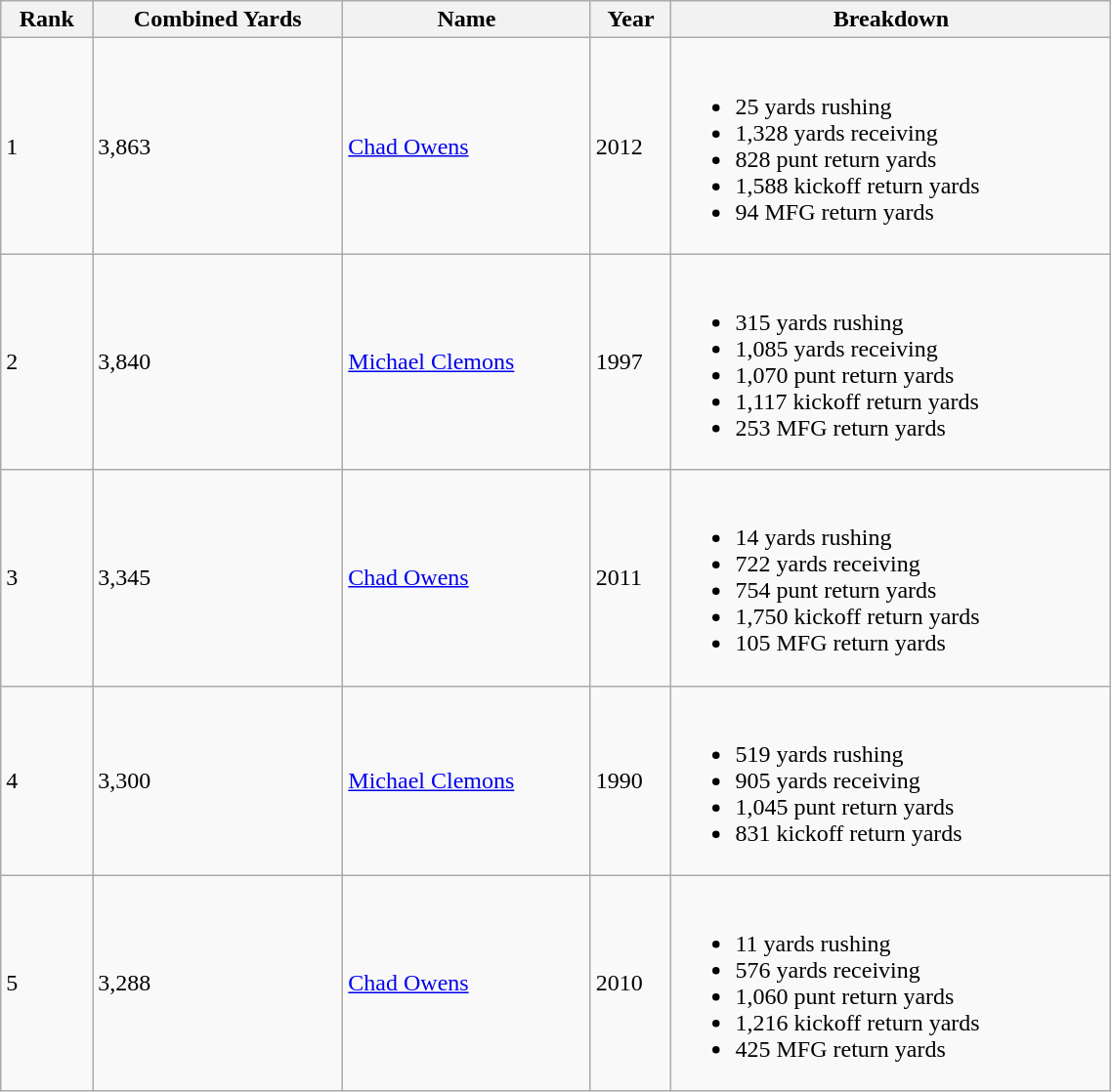<table class="wikitable" style="width:60%; text-align:left; border-collapse:collapse;">
<tr>
<th>Rank</th>
<th>Combined Yards</th>
<th>Name</th>
<th>Year</th>
<th>Breakdown</th>
</tr>
<tr>
<td>1</td>
<td>3,863</td>
<td><a href='#'>Chad Owens</a></td>
<td>2012</td>
<td><br><ul><li>25 yards rushing</li><li>1,328 yards receiving</li><li>828 punt return yards</li><li>1,588 kickoff return yards</li><li>94 MFG return yards</li></ul></td>
</tr>
<tr>
<td>2</td>
<td>3,840</td>
<td><a href='#'>Michael Clemons</a></td>
<td>1997</td>
<td><br><ul><li>315 yards rushing</li><li>1,085 yards receiving</li><li>1,070 punt return yards</li><li>1,117 kickoff return yards</li><li>253 MFG return yards</li></ul></td>
</tr>
<tr>
<td>3</td>
<td>3,345</td>
<td><a href='#'>Chad Owens</a></td>
<td>2011</td>
<td><br><ul><li>14 yards rushing</li><li>722 yards receiving</li><li>754 punt return yards</li><li>1,750 kickoff return yards</li><li>105 MFG return yards</li></ul></td>
</tr>
<tr>
<td>4</td>
<td>3,300</td>
<td><a href='#'>Michael Clemons</a></td>
<td>1990</td>
<td><br><ul><li>519 yards rushing</li><li>905 yards receiving</li><li>1,045 punt return yards</li><li>831 kickoff return yards</li></ul></td>
</tr>
<tr>
<td>5</td>
<td>3,288</td>
<td><a href='#'>Chad Owens</a></td>
<td>2010</td>
<td><br><ul><li>11 yards rushing</li><li>576 yards receiving</li><li>1,060 punt return yards</li><li>1,216 kickoff return yards</li><li>425 MFG return yards</li></ul></td>
</tr>
</table>
